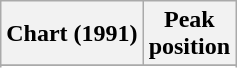<table class="wikitable sortable plainrowheaders" style="text-align:center;">
<tr>
<th scope="col">Chart (1991)</th>
<th scope="col">Peak<br>position</th>
</tr>
<tr>
</tr>
<tr>
</tr>
</table>
